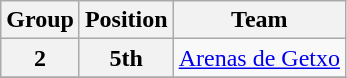<table class="wikitable">
<tr>
<th>Group</th>
<th>Position</th>
<th>Team</th>
</tr>
<tr>
<th>2</th>
<th>5th</th>
<td><a href='#'>Arenas de Getxo</a></td>
</tr>
<tr>
</tr>
</table>
